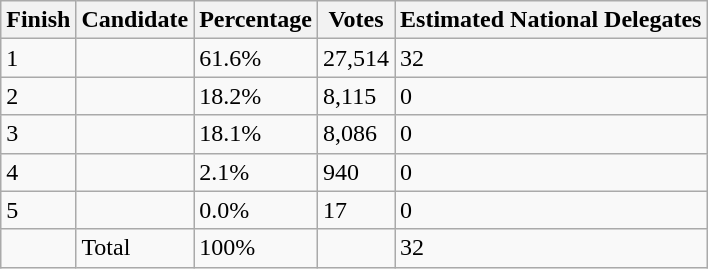<table class="wikitable sortable">
<tr>
<th>Finish</th>
<th>Candidate</th>
<th>Percentage</th>
<th>Votes</th>
<th>Estimated National Delegates</th>
</tr>
<tr>
<td>1</td>
<td></td>
<td>61.6%</td>
<td>27,514</td>
<td>32</td>
</tr>
<tr>
<td>2</td>
<td></td>
<td>18.2%</td>
<td>8,115</td>
<td>0</td>
</tr>
<tr>
<td>3</td>
<td></td>
<td>18.1%</td>
<td>8,086</td>
<td>0</td>
</tr>
<tr>
<td>4</td>
<td></td>
<td>2.1%</td>
<td>940</td>
<td>0</td>
</tr>
<tr>
<td>5</td>
<td></td>
<td>0.0%</td>
<td>17</td>
<td>0</td>
</tr>
<tr>
<td></td>
<td>Total</td>
<td>100%</td>
<td></td>
<td>32</td>
</tr>
</table>
